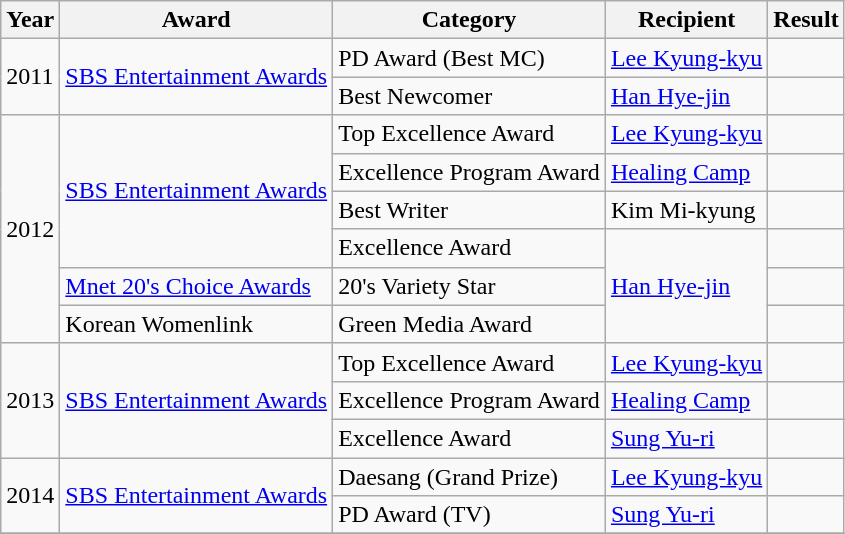<table class="wikitable">
<tr>
<th>Year</th>
<th>Award</th>
<th>Category</th>
<th>Recipient</th>
<th>Result</th>
</tr>
<tr>
<td rowspan=2>2011</td>
<td rowspan=2><a href='#'>SBS Entertainment Awards</a></td>
<td>PD Award (Best MC)</td>
<td><a href='#'>Lee Kyung-kyu</a></td>
<td></td>
</tr>
<tr>
<td>Best Newcomer</td>
<td><a href='#'>Han Hye-jin</a></td>
<td></td>
</tr>
<tr>
<td rowspan=6>2012</td>
<td rowspan=4><a href='#'>SBS Entertainment Awards</a></td>
<td>Top Excellence Award</td>
<td><a href='#'>Lee Kyung-kyu</a></td>
<td></td>
</tr>
<tr>
<td>Excellence Program Award</td>
<td><a href='#'>Healing Camp</a></td>
<td></td>
</tr>
<tr>
<td>Best Writer</td>
<td>Kim Mi-kyung</td>
<td></td>
</tr>
<tr>
<td>Excellence Award</td>
<td rowspan=3><a href='#'>Han Hye-jin</a></td>
<td></td>
</tr>
<tr>
<td><a href='#'>Mnet 20's Choice Awards</a></td>
<td>20's Variety Star</td>
<td></td>
</tr>
<tr>
<td>Korean Womenlink</td>
<td>Green Media Award</td>
<td></td>
</tr>
<tr>
<td rowspan=3>2013</td>
<td rowspan=3><a href='#'>SBS Entertainment Awards</a></td>
<td>Top Excellence Award</td>
<td><a href='#'>Lee Kyung-kyu</a></td>
<td></td>
</tr>
<tr>
<td>Excellence Program Award</td>
<td><a href='#'>Healing Camp</a></td>
<td></td>
</tr>
<tr>
<td>Excellence Award</td>
<td><a href='#'>Sung Yu-ri</a></td>
<td></td>
</tr>
<tr>
<td rowspan=2>2014</td>
<td rowspan=2><a href='#'>SBS Entertainment Awards</a></td>
<td>Daesang (Grand Prize)</td>
<td><a href='#'>Lee Kyung-kyu</a></td>
<td></td>
</tr>
<tr>
<td>PD Award (TV)</td>
<td><a href='#'>Sung Yu-ri</a></td>
<td></td>
</tr>
<tr>
</tr>
</table>
